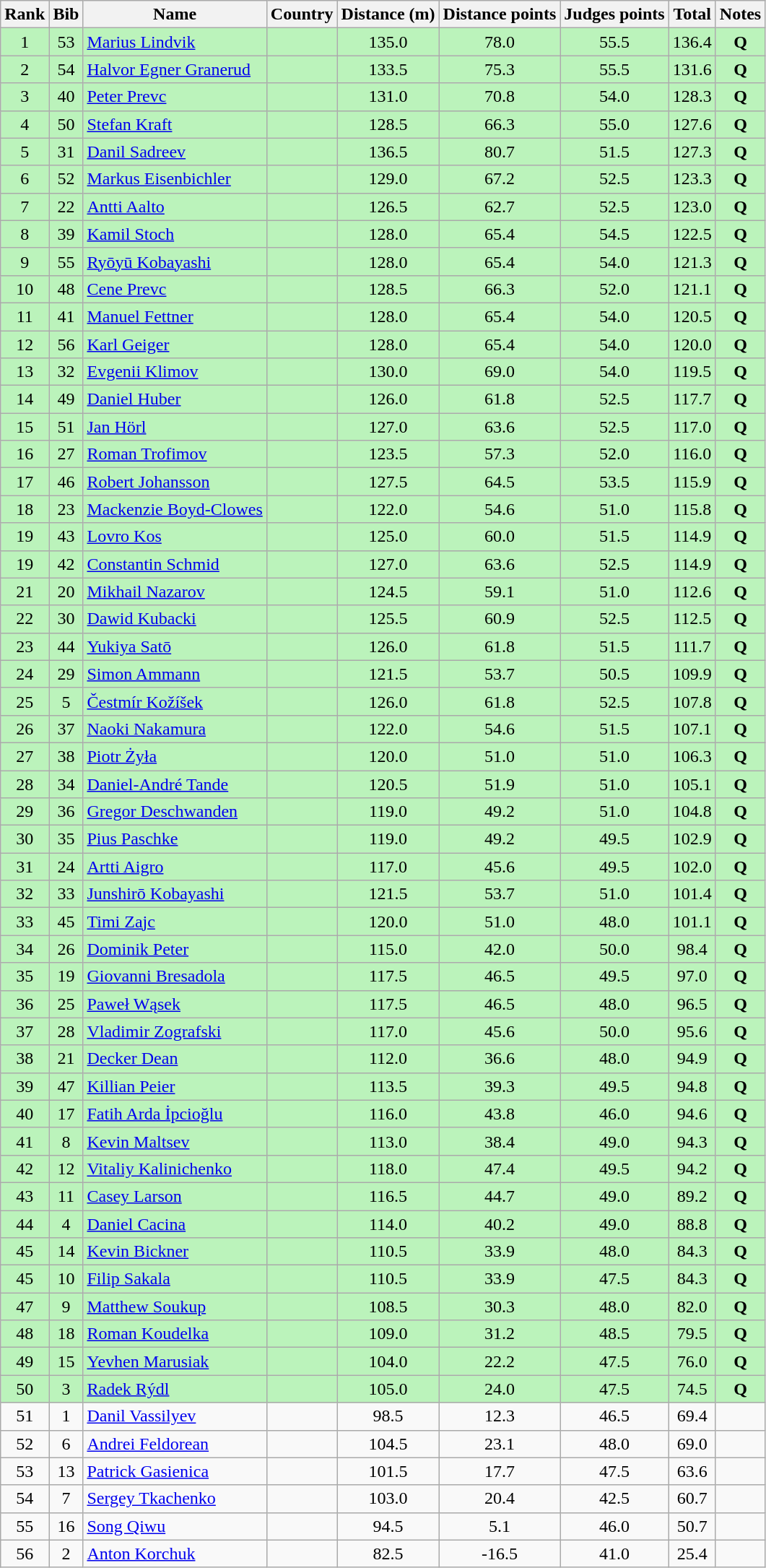<table class="wikitable sortable" style="text-align:center">
<tr>
<th>Rank</th>
<th>Bib</th>
<th>Name</th>
<th>Country</th>
<th>Distance (m)</th>
<th>Distance points</th>
<th>Judges points</th>
<th>Total</th>
<th>Notes</th>
</tr>
<tr bgcolor=#bbf3bb>
<td>1</td>
<td>53</td>
<td align=left><a href='#'>Marius Lindvik</a></td>
<td align=left></td>
<td>135.0</td>
<td>78.0</td>
<td>55.5</td>
<td>136.4</td>
<td><strong>Q</strong></td>
</tr>
<tr bgcolor=#bbf3bb>
<td>2</td>
<td>54</td>
<td align=left><a href='#'>Halvor Egner Granerud</a></td>
<td align=left></td>
<td>133.5</td>
<td>75.3</td>
<td>55.5</td>
<td>131.6</td>
<td><strong>Q</strong></td>
</tr>
<tr bgcolor=#bbf3bb>
<td>3</td>
<td>40</td>
<td align=left><a href='#'>Peter Prevc</a></td>
<td align=left></td>
<td>131.0</td>
<td>70.8</td>
<td>54.0</td>
<td>128.3</td>
<td><strong>Q</strong></td>
</tr>
<tr bgcolor=#bbf3bb>
<td>4</td>
<td>50</td>
<td align=left><a href='#'>Stefan Kraft</a></td>
<td align=left></td>
<td>128.5</td>
<td>66.3</td>
<td>55.0</td>
<td>127.6</td>
<td><strong>Q</strong></td>
</tr>
<tr bgcolor=#bbf3bb>
<td>5</td>
<td>31</td>
<td align=left><a href='#'>Danil Sadreev</a></td>
<td align=left></td>
<td>136.5</td>
<td>80.7</td>
<td>51.5</td>
<td>127.3</td>
<td><strong>Q</strong></td>
</tr>
<tr bgcolor=#bbf3bb>
<td>6</td>
<td>52</td>
<td align=left><a href='#'>Markus Eisenbichler</a></td>
<td align=left></td>
<td>129.0</td>
<td>67.2</td>
<td>52.5</td>
<td>123.3</td>
<td><strong>Q</strong></td>
</tr>
<tr bgcolor=#bbf3bb>
<td>7</td>
<td>22</td>
<td align=left><a href='#'>Antti Aalto</a></td>
<td align=left></td>
<td>126.5</td>
<td>62.7</td>
<td>52.5</td>
<td>123.0</td>
<td><strong>Q</strong></td>
</tr>
<tr bgcolor=#bbf3bb>
<td>8</td>
<td>39</td>
<td align=left><a href='#'>Kamil Stoch</a></td>
<td align=left></td>
<td>128.0</td>
<td>65.4</td>
<td>54.5</td>
<td>122.5</td>
<td><strong>Q</strong></td>
</tr>
<tr bgcolor=#bbf3bb>
<td>9</td>
<td>55</td>
<td align=left><a href='#'>Ryōyū Kobayashi</a></td>
<td align=left></td>
<td>128.0</td>
<td>65.4</td>
<td>54.0</td>
<td>121.3</td>
<td><strong>Q</strong></td>
</tr>
<tr bgcolor=#bbf3bb>
<td>10</td>
<td>48</td>
<td align=left><a href='#'>Cene Prevc</a></td>
<td align=left></td>
<td>128.5</td>
<td>66.3</td>
<td>52.0</td>
<td>121.1</td>
<td><strong>Q</strong></td>
</tr>
<tr bgcolor=#bbf3bb>
<td>11</td>
<td>41</td>
<td align=left><a href='#'>Manuel Fettner</a></td>
<td align=left></td>
<td>128.0</td>
<td>65.4</td>
<td>54.0</td>
<td>120.5</td>
<td><strong>Q</strong></td>
</tr>
<tr bgcolor=#bbf3bb>
<td>12</td>
<td>56</td>
<td align=left><a href='#'>Karl Geiger</a></td>
<td align=left></td>
<td>128.0</td>
<td>65.4</td>
<td>54.0</td>
<td>120.0</td>
<td><strong>Q</strong></td>
</tr>
<tr bgcolor=#bbf3bb>
<td>13</td>
<td>32</td>
<td align=left><a href='#'>Evgenii Klimov</a></td>
<td align=left></td>
<td>130.0</td>
<td>69.0</td>
<td>54.0</td>
<td>119.5</td>
<td><strong>Q</strong></td>
</tr>
<tr bgcolor=#bbf3bb>
<td>14</td>
<td>49</td>
<td align=left><a href='#'>Daniel Huber</a></td>
<td align=left></td>
<td>126.0</td>
<td>61.8</td>
<td>52.5</td>
<td>117.7</td>
<td><strong>Q</strong></td>
</tr>
<tr bgcolor=#bbf3bb>
<td>15</td>
<td>51</td>
<td align=left><a href='#'>Jan Hörl</a></td>
<td align=left></td>
<td>127.0</td>
<td>63.6</td>
<td>52.5</td>
<td>117.0</td>
<td><strong>Q</strong></td>
</tr>
<tr bgcolor=#bbf3bb>
<td>16</td>
<td>27</td>
<td align=left><a href='#'>Roman Trofimov</a></td>
<td align=left></td>
<td>123.5</td>
<td>57.3</td>
<td>52.0</td>
<td>116.0</td>
<td><strong>Q</strong></td>
</tr>
<tr bgcolor=#bbf3bb>
<td>17</td>
<td>46</td>
<td align=left><a href='#'>Robert Johansson</a></td>
<td align=left></td>
<td>127.5</td>
<td>64.5</td>
<td>53.5</td>
<td>115.9</td>
<td><strong>Q</strong></td>
</tr>
<tr bgcolor=#bbf3bb>
<td>18</td>
<td>23</td>
<td align=left><a href='#'>Mackenzie Boyd-Clowes</a></td>
<td align=left></td>
<td>122.0</td>
<td>54.6</td>
<td>51.0</td>
<td>115.8</td>
<td><strong>Q</strong></td>
</tr>
<tr bgcolor=#bbf3bb>
<td>19</td>
<td>43</td>
<td align=left><a href='#'>Lovro Kos</a></td>
<td align=left></td>
<td>125.0</td>
<td>60.0</td>
<td>51.5</td>
<td>114.9</td>
<td><strong>Q</strong></td>
</tr>
<tr bgcolor=#bbf3bb>
<td>19</td>
<td>42</td>
<td align=left><a href='#'>Constantin Schmid</a></td>
<td align=left></td>
<td>127.0</td>
<td>63.6</td>
<td>52.5</td>
<td>114.9</td>
<td><strong>Q</strong></td>
</tr>
<tr bgcolor=#bbf3bb>
<td>21</td>
<td>20</td>
<td align=left><a href='#'>Mikhail Nazarov</a></td>
<td align=left></td>
<td>124.5</td>
<td>59.1</td>
<td>51.0</td>
<td>112.6</td>
<td><strong>Q</strong></td>
</tr>
<tr bgcolor=#bbf3bb>
<td>22</td>
<td>30</td>
<td align=left><a href='#'>Dawid Kubacki</a></td>
<td align=left></td>
<td>125.5</td>
<td>60.9</td>
<td>52.5</td>
<td>112.5</td>
<td><strong>Q</strong></td>
</tr>
<tr bgcolor=#bbf3bb>
<td>23</td>
<td>44</td>
<td align=left><a href='#'>Yukiya Satō</a></td>
<td align=left></td>
<td>126.0</td>
<td>61.8</td>
<td>51.5</td>
<td>111.7</td>
<td><strong>Q</strong></td>
</tr>
<tr bgcolor=#bbf3bb>
<td>24</td>
<td>29</td>
<td align=left><a href='#'>Simon Ammann</a></td>
<td align=left></td>
<td>121.5</td>
<td>53.7</td>
<td>50.5</td>
<td>109.9</td>
<td><strong>Q</strong></td>
</tr>
<tr bgcolor=#bbf3bb>
<td>25</td>
<td>5</td>
<td align=left><a href='#'>Čestmír Kožíšek</a></td>
<td align=left></td>
<td>126.0</td>
<td>61.8</td>
<td>52.5</td>
<td>107.8</td>
<td><strong>Q</strong></td>
</tr>
<tr bgcolor=#bbf3bb>
<td>26</td>
<td>37</td>
<td align=left><a href='#'>Naoki Nakamura</a></td>
<td align=left></td>
<td>122.0</td>
<td>54.6</td>
<td>51.5</td>
<td>107.1</td>
<td><strong>Q</strong></td>
</tr>
<tr bgcolor=#bbf3bb>
<td>27</td>
<td>38</td>
<td align=left><a href='#'>Piotr Żyła</a></td>
<td align=left></td>
<td>120.0</td>
<td>51.0</td>
<td>51.0</td>
<td>106.3</td>
<td><strong>Q</strong></td>
</tr>
<tr bgcolor=#bbf3bb>
<td>28</td>
<td>34</td>
<td align=left><a href='#'>Daniel-André Tande</a></td>
<td align=left></td>
<td>120.5</td>
<td>51.9</td>
<td>51.0</td>
<td>105.1</td>
<td><strong>Q</strong></td>
</tr>
<tr bgcolor=#bbf3bb>
<td>29</td>
<td>36</td>
<td align=left><a href='#'>Gregor Deschwanden</a></td>
<td align=left></td>
<td>119.0</td>
<td>49.2</td>
<td>51.0</td>
<td>104.8</td>
<td><strong>Q</strong></td>
</tr>
<tr bgcolor=#bbf3bb>
<td>30</td>
<td>35</td>
<td align=left><a href='#'>Pius Paschke</a></td>
<td align=left></td>
<td>119.0</td>
<td>49.2</td>
<td>49.5</td>
<td>102.9</td>
<td><strong>Q</strong></td>
</tr>
<tr bgcolor=#bbf3bb>
<td>31</td>
<td>24</td>
<td align=left><a href='#'>Artti Aigro</a></td>
<td align=left></td>
<td>117.0</td>
<td>45.6</td>
<td>49.5</td>
<td>102.0</td>
<td><strong>Q</strong></td>
</tr>
<tr bgcolor=#bbf3bb>
<td>32</td>
<td>33</td>
<td align=left><a href='#'>Junshirō Kobayashi</a></td>
<td align=left></td>
<td>121.5</td>
<td>53.7</td>
<td>51.0</td>
<td>101.4</td>
<td><strong>Q</strong></td>
</tr>
<tr bgcolor=#bbf3bb>
<td>33</td>
<td>45</td>
<td align=left><a href='#'>Timi Zajc</a></td>
<td align=left></td>
<td>120.0</td>
<td>51.0</td>
<td>48.0</td>
<td>101.1</td>
<td><strong>Q</strong></td>
</tr>
<tr bgcolor=#bbf3bb>
<td>34</td>
<td>26</td>
<td align=left><a href='#'>Dominik Peter</a></td>
<td align=left></td>
<td>115.0</td>
<td>42.0</td>
<td>50.0</td>
<td>98.4</td>
<td><strong>Q</strong></td>
</tr>
<tr bgcolor=#bbf3bb>
<td>35</td>
<td>19</td>
<td align=left><a href='#'>Giovanni Bresadola</a></td>
<td align=left></td>
<td>117.5</td>
<td>46.5</td>
<td>49.5</td>
<td>97.0</td>
<td><strong>Q</strong></td>
</tr>
<tr bgcolor=#bbf3bb>
<td>36</td>
<td>25</td>
<td align=left><a href='#'>Paweł Wąsek</a></td>
<td align=left></td>
<td>117.5</td>
<td>46.5</td>
<td>48.0</td>
<td>96.5</td>
<td><strong>Q</strong></td>
</tr>
<tr bgcolor=#bbf3bb>
<td>37</td>
<td>28</td>
<td align=left><a href='#'>Vladimir Zografski</a></td>
<td align=left></td>
<td>117.0</td>
<td>45.6</td>
<td>50.0</td>
<td>95.6</td>
<td><strong>Q</strong></td>
</tr>
<tr bgcolor=#bbf3bb>
<td>38</td>
<td>21</td>
<td align=left><a href='#'>Decker Dean</a></td>
<td align=left></td>
<td>112.0</td>
<td>36.6</td>
<td>48.0</td>
<td>94.9</td>
<td><strong>Q</strong></td>
</tr>
<tr bgcolor=#bbf3bb>
<td>39</td>
<td>47</td>
<td align=left><a href='#'>Killian Peier</a></td>
<td align=left></td>
<td>113.5</td>
<td>39.3</td>
<td>49.5</td>
<td>94.8</td>
<td><strong>Q</strong></td>
</tr>
<tr bgcolor=#bbf3bb>
<td>40</td>
<td>17</td>
<td align=left><a href='#'>Fatih Arda İpcioğlu</a></td>
<td align=left></td>
<td>116.0</td>
<td>43.8</td>
<td>46.0</td>
<td>94.6</td>
<td><strong>Q</strong></td>
</tr>
<tr bgcolor=#bbf3bb>
<td>41</td>
<td>8</td>
<td align=left><a href='#'>Kevin Maltsev</a></td>
<td align=left></td>
<td>113.0</td>
<td>38.4</td>
<td>49.0</td>
<td>94.3</td>
<td><strong>Q</strong></td>
</tr>
<tr bgcolor=#bbf3bb>
<td>42</td>
<td>12</td>
<td align=left><a href='#'>Vitaliy Kalinichenko</a></td>
<td align=left></td>
<td>118.0</td>
<td>47.4</td>
<td>49.5</td>
<td>94.2</td>
<td><strong>Q</strong></td>
</tr>
<tr bgcolor=#bbf3bb>
<td>43</td>
<td>11</td>
<td align=left><a href='#'>Casey Larson</a></td>
<td align=left></td>
<td>116.5</td>
<td>44.7</td>
<td>49.0</td>
<td>89.2</td>
<td><strong>Q</strong></td>
</tr>
<tr bgcolor=#bbf3bb>
<td>44</td>
<td>4</td>
<td align=left><a href='#'>Daniel Cacina</a></td>
<td align=left></td>
<td>114.0</td>
<td>40.2</td>
<td>49.0</td>
<td>88.8</td>
<td><strong>Q</strong></td>
</tr>
<tr bgcolor=#bbf3bb>
<td>45</td>
<td>14</td>
<td align=left><a href='#'>Kevin Bickner</a></td>
<td align=left></td>
<td>110.5</td>
<td>33.9</td>
<td>48.0</td>
<td>84.3</td>
<td><strong>Q</strong></td>
</tr>
<tr bgcolor=#bbf3bb>
<td>45</td>
<td>10</td>
<td align=left><a href='#'>Filip Sakala</a></td>
<td align=left></td>
<td>110.5</td>
<td>33.9</td>
<td>47.5</td>
<td>84.3</td>
<td><strong>Q</strong></td>
</tr>
<tr bgcolor=#bbf3bb>
<td>47</td>
<td>9</td>
<td align=left><a href='#'>Matthew Soukup</a></td>
<td align=left></td>
<td>108.5</td>
<td>30.3</td>
<td>48.0</td>
<td>82.0</td>
<td><strong>Q</strong></td>
</tr>
<tr bgcolor=#bbf3bb>
<td>48</td>
<td>18</td>
<td align=left><a href='#'>Roman Koudelka</a></td>
<td align=left></td>
<td>109.0</td>
<td>31.2</td>
<td>48.5</td>
<td>79.5</td>
<td><strong>Q</strong></td>
</tr>
<tr bgcolor=#bbf3bb>
<td>49</td>
<td>15</td>
<td align=left><a href='#'>Yevhen Marusiak</a></td>
<td align=left></td>
<td>104.0</td>
<td>22.2</td>
<td>47.5</td>
<td>76.0</td>
<td><strong>Q</strong></td>
</tr>
<tr bgcolor=#bbf3bb>
<td>50</td>
<td>3</td>
<td align=left><a href='#'>Radek Rýdl</a></td>
<td align=left></td>
<td>105.0</td>
<td>24.0</td>
<td>47.5</td>
<td>74.5</td>
<td><strong>Q</strong></td>
</tr>
<tr>
<td>51</td>
<td>1</td>
<td align=left><a href='#'>Danil Vassilyev</a></td>
<td align=left></td>
<td>98.5</td>
<td>12.3</td>
<td>46.5</td>
<td>69.4</td>
<td></td>
</tr>
<tr>
<td>52</td>
<td>6</td>
<td align=left><a href='#'>Andrei Feldorean</a></td>
<td align=left></td>
<td>104.5</td>
<td>23.1</td>
<td>48.0</td>
<td>69.0</td>
<td></td>
</tr>
<tr>
<td>53</td>
<td>13</td>
<td align=left><a href='#'>Patrick Gasienica</a></td>
<td align=left></td>
<td>101.5</td>
<td>17.7</td>
<td>47.5</td>
<td>63.6</td>
<td></td>
</tr>
<tr>
<td>54</td>
<td>7</td>
<td align=left><a href='#'>Sergey Tkachenko</a></td>
<td align=left></td>
<td>103.0</td>
<td>20.4</td>
<td>42.5</td>
<td>60.7</td>
<td></td>
</tr>
<tr>
<td>55</td>
<td>16</td>
<td align=left><a href='#'>Song Qiwu</a></td>
<td align=left></td>
<td>94.5</td>
<td>5.1</td>
<td>46.0</td>
<td>50.7</td>
<td></td>
</tr>
<tr>
<td>56</td>
<td>2</td>
<td align=left><a href='#'>Anton Korchuk</a></td>
<td align=left></td>
<td>82.5</td>
<td>-16.5</td>
<td>41.0</td>
<td>25.4</td>
<td></td>
</tr>
</table>
